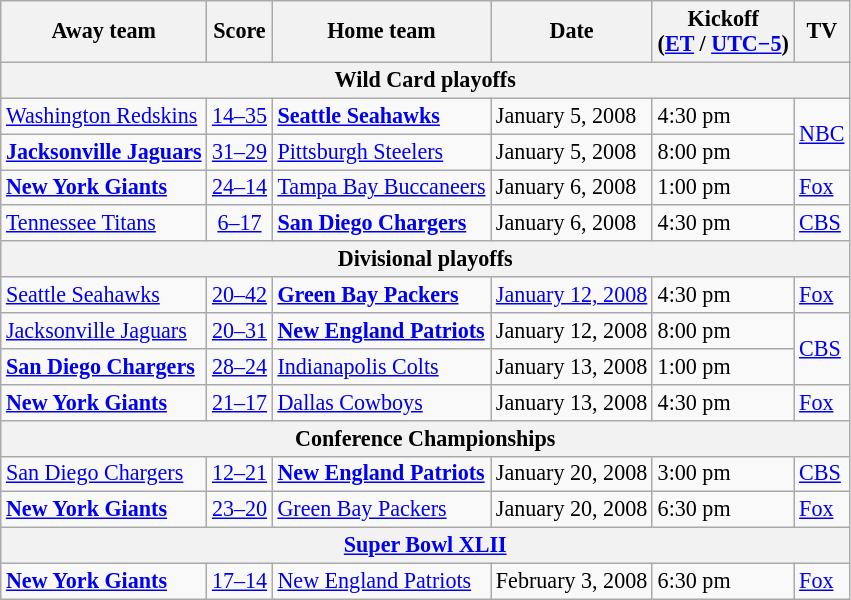<table class="wikitable" align="center" style="font-size: 92%">
<tr>
<th>Away team</th>
<th>Score</th>
<th>Home team</th>
<th>Date</th>
<th>Kickoff<br>(<a href='#'>ET</a> / <a href='#'>UTC−5</a>)</th>
<th>TV</th>
</tr>
<tr>
<th colspan=7>Wild Card playoffs</th>
</tr>
<tr>
<td><a href='#'>Washington Redskins</a></td>
<td align=center><a href='#'>14–35</a></td>
<td><strong><a href='#'>Seattle Seahawks</a></strong></td>
<td>January 5, 2008</td>
<td>4:30 pm</td>
<td rowspan="2"><a href='#'>NBC</a></td>
</tr>
<tr>
<td><strong><a href='#'>Jacksonville Jaguars</a></strong></td>
<td align=center><a href='#'>31–29</a></td>
<td><a href='#'>Pittsburgh Steelers</a></td>
<td>January 5, 2008</td>
<td>8:00 pm</td>
</tr>
<tr>
<td><strong><a href='#'>New York Giants</a></strong></td>
<td align=center><a href='#'>24–14</a></td>
<td><a href='#'>Tampa Bay Buccaneers</a></td>
<td>January 6, 2008</td>
<td>1:00 pm</td>
<td><a href='#'>Fox</a></td>
</tr>
<tr>
<td><a href='#'>Tennessee Titans</a></td>
<td align=center><a href='#'>6–17</a></td>
<td><strong><a href='#'>San Diego Chargers</a></strong></td>
<td>January 6, 2008</td>
<td>4:30 pm</td>
<td><a href='#'>CBS</a></td>
</tr>
<tr>
<th colspan=7>Divisional playoffs</th>
</tr>
<tr>
<td><a href='#'>Seattle Seahawks</a></td>
<td align=center><a href='#'>20–42</a></td>
<td><strong><a href='#'>Green Bay Packers</a></strong></td>
<td><a href='#'>January 12, 2008</a></td>
<td>4:30 pm</td>
<td><a href='#'>Fox</a></td>
</tr>
<tr>
<td><a href='#'>Jacksonville Jaguars</a></td>
<td align=center><a href='#'>20–31</a></td>
<td><strong><a href='#'>New England Patriots</a></strong></td>
<td>January 12, 2008</td>
<td>8:00 pm</td>
<td rowspan="2"><a href='#'>CBS</a></td>
</tr>
<tr>
<td><strong><a href='#'>San Diego Chargers</a></strong></td>
<td align=center><a href='#'>28–24</a></td>
<td><a href='#'>Indianapolis Colts</a></td>
<td>January 13, 2008</td>
<td>1:00 pm</td>
</tr>
<tr>
<td><strong><a href='#'>New York Giants</a></strong></td>
<td align=center><a href='#'>21–17</a></td>
<td><a href='#'>Dallas Cowboys</a></td>
<td>January 13, 2008</td>
<td>4:30 pm</td>
<td><a href='#'>Fox</a></td>
</tr>
<tr>
<th colspan=7>Conference Championships</th>
</tr>
<tr>
<td><a href='#'>San Diego Chargers</a></td>
<td align=center><a href='#'>12–21</a></td>
<td><strong><a href='#'>New England Patriots</a></strong></td>
<td>January 20, 2008</td>
<td>3:00 pm</td>
<td><a href='#'>CBS</a></td>
</tr>
<tr>
<td><strong><a href='#'>New York Giants</a></strong></td>
<td align=center><a href='#'>23–20 </a></td>
<td><a href='#'>Green Bay Packers</a></td>
<td>January 20, 2008</td>
<td>6:30 pm</td>
<td><a href='#'>Fox</a></td>
</tr>
<tr>
<th colspan=7><a href='#'>Super Bowl XLII</a><br></th>
</tr>
<tr>
<td><strong><a href='#'>New York Giants</a></strong></td>
<td align=center><a href='#'>17–14</a></td>
<td><a href='#'>New England Patriots</a></td>
<td>February 3, 2008</td>
<td>6:30 pm</td>
<td><a href='#'>Fox</a></td>
</tr>
</table>
